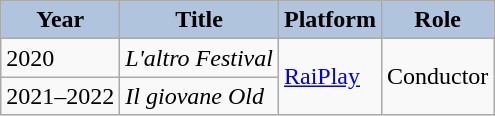<table class="wikitable">
<tr>
<th style="background:#B0C4DE;">Year</th>
<th style="background:#B0C4DE;">Title</th>
<th style="background:#B0C4DE;">Platform</th>
<th style="background:#B0C4DE;">Role</th>
</tr>
<tr>
<td>2020</td>
<td><em>L'altro Festival</em></td>
<td rowspan="2"><a href='#'>RaiPlay</a></td>
<td rowspan="2">Conductor</td>
</tr>
<tr>
<td>2021–2022</td>
<td><em>Il giovane Old</em></td>
</tr>
</table>
